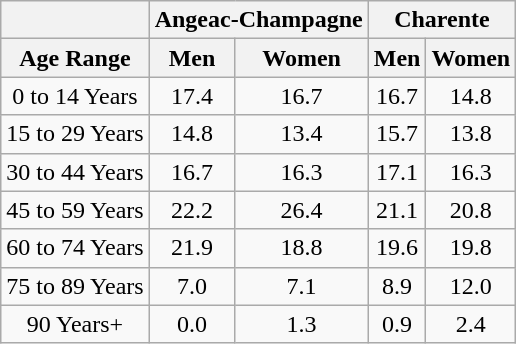<table class="wikitable" style="text-align:center;">
<tr>
<th></th>
<th colspan=2>Angeac-Champagne</th>
<th colspan=2>Charente</th>
</tr>
<tr>
<th>Age Range</th>
<th>Men</th>
<th>Women</th>
<th>Men</th>
<th>Women</th>
</tr>
<tr>
<td>0 to 14 Years</td>
<td>17.4</td>
<td>16.7</td>
<td>16.7</td>
<td>14.8</td>
</tr>
<tr>
<td>15 to 29 Years</td>
<td>14.8</td>
<td>13.4</td>
<td>15.7</td>
<td>13.8</td>
</tr>
<tr>
<td>30 to 44 Years</td>
<td>16.7</td>
<td>16.3</td>
<td>17.1</td>
<td>16.3</td>
</tr>
<tr>
<td>45 to 59 Years</td>
<td>22.2</td>
<td>26.4</td>
<td>21.1</td>
<td>20.8</td>
</tr>
<tr>
<td>60 to 74 Years</td>
<td>21.9</td>
<td>18.8</td>
<td>19.6</td>
<td>19.8</td>
</tr>
<tr>
<td>75 to 89 Years</td>
<td>7.0</td>
<td>7.1</td>
<td>8.9</td>
<td>12.0</td>
</tr>
<tr>
<td>90 Years+</td>
<td>0.0</td>
<td>1.3</td>
<td>0.9</td>
<td>2.4</td>
</tr>
</table>
